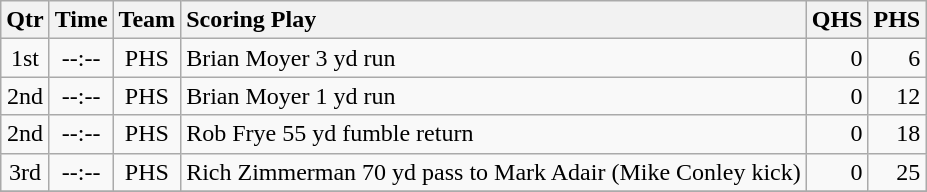<table class="wikitable">
<tr>
<th style="text-align: center;">Qtr</th>
<th style="text-align: center;">Time</th>
<th style="text-align: center;">Team</th>
<th style="text-align: left;">Scoring Play</th>
<th style="text-align: right;">QHS</th>
<th style="text-align: right;">PHS</th>
</tr>
<tr>
<td style="text-align: center;">1st</td>
<td style="text-align: center;">--:--</td>
<td style="text-align: center;">PHS</td>
<td style="text-align: left;">Brian Moyer 3 yd run</td>
<td style="text-align: right;">0</td>
<td style="text-align: right;">6</td>
</tr>
<tr>
<td style="text-align: center;">2nd</td>
<td style="text-align: center;">--:--</td>
<td style="text-align: center;">PHS</td>
<td style="text-align: left;">Brian Moyer 1 yd run</td>
<td style="text-align: right;">0</td>
<td style="text-align: right;">12</td>
</tr>
<tr>
<td style="text-align: center;">2nd</td>
<td style="text-align: center;">--:--</td>
<td style="text-align: center;">PHS</td>
<td style="text-align: left;">Rob Frye 55 yd fumble return</td>
<td style="text-align: right;">0</td>
<td style="text-align: right;">18</td>
</tr>
<tr>
<td style="text-align: center;">3rd</td>
<td style="text-align: center;">--:--</td>
<td style="text-align: center;">PHS</td>
<td style="text-align: left;">Rich Zimmerman 70 yd pass to Mark Adair (Mike Conley kick)</td>
<td style="text-align: right;">0</td>
<td style="text-align: right;">25</td>
</tr>
<tr>
</tr>
</table>
